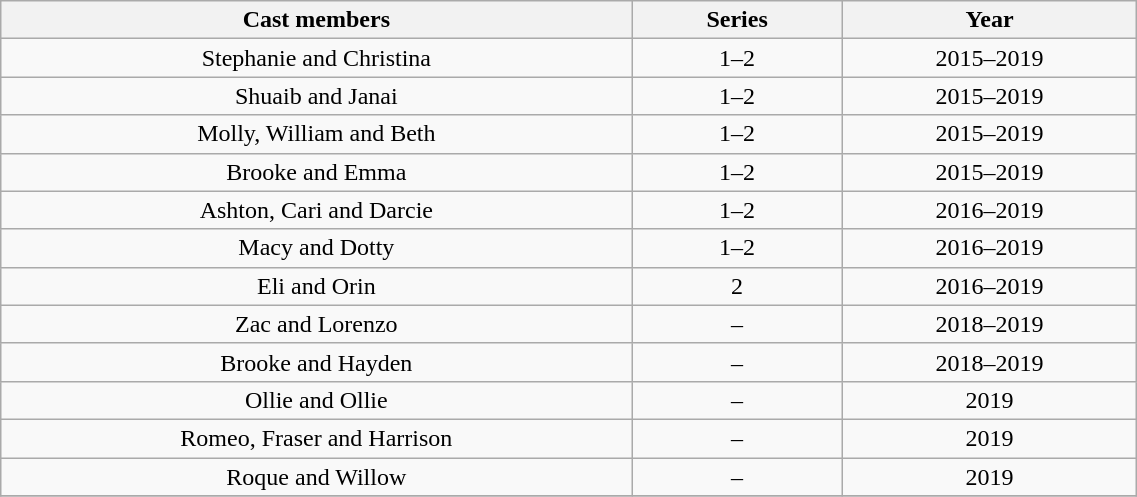<table class="wikitable sortable" style="text-align:center; width:60%;">
<tr>
<th style="width:30%">Cast members</th>
<th style="width:10%">Series</th>
<th style="width:14%">Year</th>
</tr>
<tr>
<td>Stephanie and Christina</td>
<td>1–2</td>
<td>2015–2019</td>
</tr>
<tr>
<td>Shuaib and Janai</td>
<td>1–2</td>
<td>2015–2019</td>
</tr>
<tr>
<td>Molly, William and Beth</td>
<td>1–2</td>
<td>2015–2019</td>
</tr>
<tr>
<td>Brooke and Emma</td>
<td>1–2</td>
<td>2015–2019</td>
</tr>
<tr>
<td>Ashton, Cari and Darcie</td>
<td>1–2</td>
<td>2016–2019</td>
</tr>
<tr>
<td>Macy and Dotty</td>
<td>1–2</td>
<td>2016–2019</td>
</tr>
<tr>
<td>Eli and Orin</td>
<td>2</td>
<td>2016–2019</td>
</tr>
<tr>
<td>Zac and Lorenzo</td>
<td>–</td>
<td>2018–2019</td>
</tr>
<tr>
<td>Brooke and Hayden</td>
<td>–</td>
<td>2018–2019</td>
</tr>
<tr>
<td>Ollie and Ollie</td>
<td>–</td>
<td>2019</td>
</tr>
<tr>
<td>Romeo, Fraser and Harrison</td>
<td>–</td>
<td>2019</td>
</tr>
<tr>
<td>Roque and Willow</td>
<td>–</td>
<td>2019</td>
</tr>
<tr>
</tr>
</table>
